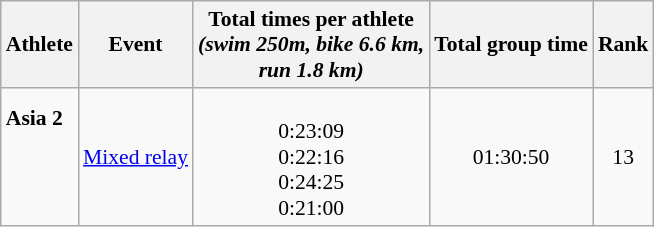<table class="wikitable" style="font-size:90%;">
<tr>
<th>Athlete</th>
<th>Event</th>
<th>Total times per athlete <br> <em>(swim 250m, bike 6.6 km, <br> run 1.8 km)</em></th>
<th>Total group time</th>
<th>Rank</th>
</tr>
<tr align=center>
<td align=left><strong>Asia 2</strong><br><br><br><br></td>
<td align=left><a href='#'>Mixed relay</a></td>
<td><br>0:23:09<br>0:22:16<br>0:24:25<br>0:21:00</td>
<td>01:30:50</td>
<td>13</td>
</tr>
</table>
